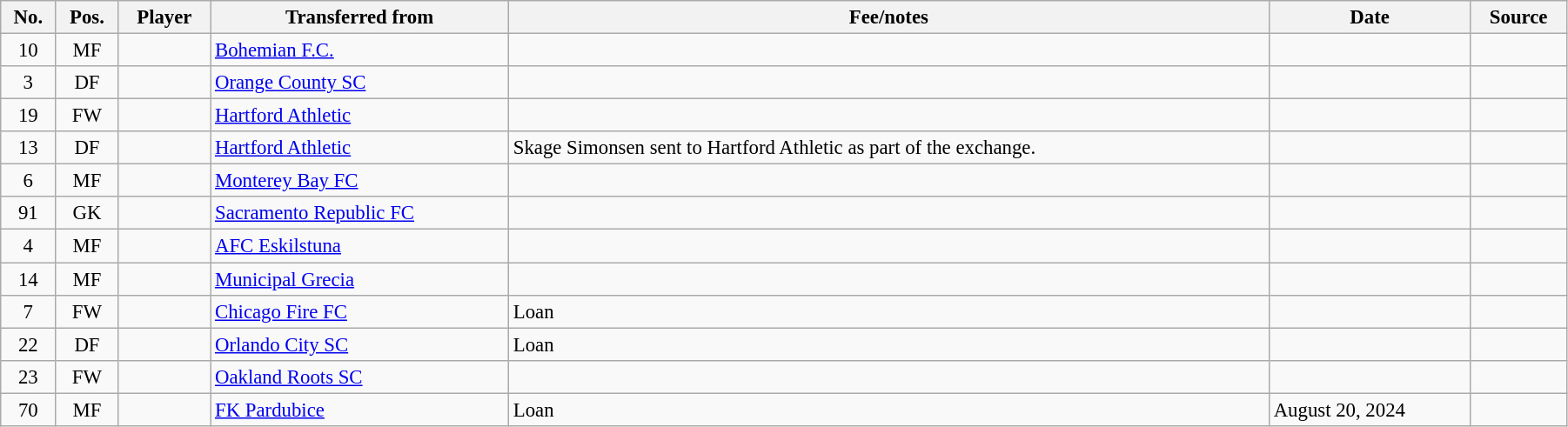<table class="wikitable sortable" style="width:95%; text-align:center; font-size:95%; text-align:left;">
<tr>
<th>No.</th>
<th><strong>Pos.</strong></th>
<th><strong>Player</strong></th>
<th><strong>Transferred from</strong></th>
<th><strong>Fee/notes</strong></th>
<th><strong>Date</strong></th>
<th>Source</th>
</tr>
<tr>
<td align=center>10</td>
<td align=center>MF</td>
<td></td>
<td> <a href='#'>Bohemian F.C.</a></td>
<td></td>
<td></td>
<td></td>
</tr>
<tr>
<td align=center>3</td>
<td align=center>DF</td>
<td></td>
<td> <a href='#'>Orange County SC</a></td>
<td></td>
<td></td>
<td></td>
</tr>
<tr>
<td align=center>19</td>
<td align=center>FW</td>
<td></td>
<td> <a href='#'>Hartford Athletic</a></td>
<td></td>
<td></td>
<td></td>
</tr>
<tr>
<td align=center>13</td>
<td align=center>DF</td>
<td></td>
<td> <a href='#'>Hartford Athletic</a></td>
<td>Skage Simonsen sent to Hartford Athletic as part of the exchange.</td>
<td></td>
<td></td>
</tr>
<tr>
<td align=center>6</td>
<td align=center>MF</td>
<td></td>
<td> <a href='#'>Monterey Bay FC</a></td>
<td></td>
<td></td>
<td></td>
</tr>
<tr>
<td align=center>91</td>
<td align=center>GK</td>
<td></td>
<td> <a href='#'>Sacramento Republic FC</a></td>
<td></td>
<td></td>
<td></td>
</tr>
<tr>
<td align=center>4</td>
<td align=center>MF</td>
<td></td>
<td> <a href='#'>AFC Eskilstuna</a></td>
<td></td>
<td></td>
<td></td>
</tr>
<tr>
<td align=center>14</td>
<td align=center>MF</td>
<td></td>
<td> <a href='#'>Municipal Grecia</a></td>
<td></td>
<td></td>
<td></td>
</tr>
<tr>
<td align=center>7</td>
<td align=center>FW</td>
<td></td>
<td> <a href='#'>Chicago Fire FC</a></td>
<td>Loan</td>
<td></td>
<td></td>
</tr>
<tr>
<td align=center>22</td>
<td align=center>DF</td>
<td></td>
<td> <a href='#'>Orlando City SC</a></td>
<td>Loan</td>
<td></td>
<td></td>
</tr>
<tr>
<td align=center>23</td>
<td align=center>FW</td>
<td></td>
<td> <a href='#'>Oakland Roots SC</a></td>
<td></td>
<td></td>
<td></td>
</tr>
<tr>
<td align=center>70</td>
<td align=center>MF</td>
<td></td>
<td> <a href='#'>FK Pardubice</a></td>
<td>Loan</td>
<td>August 20, 2024</td>
<td></td>
</tr>
</table>
